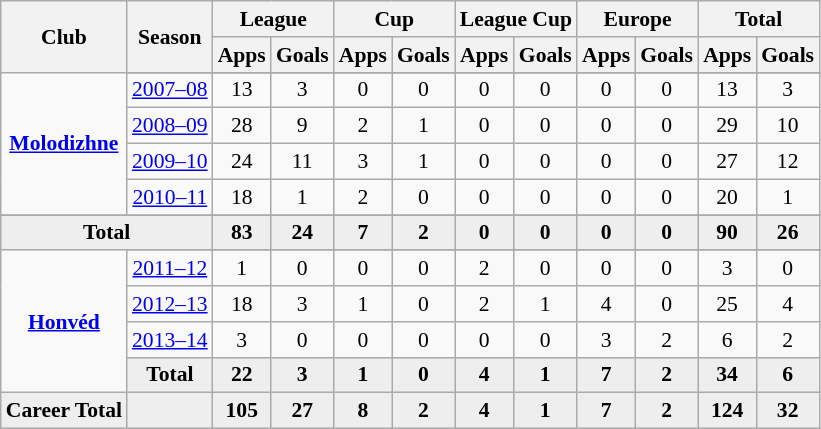<table class="wikitable" style="font-size:90%; text-align: center;">
<tr>
<th rowspan="2">Club</th>
<th rowspan="2">Season</th>
<th colspan="2">League</th>
<th colspan="2">Cup</th>
<th colspan="2">League Cup</th>
<th colspan="2">Europe</th>
<th colspan="2">Total</th>
</tr>
<tr>
<th>Apps</th>
<th>Goals</th>
<th>Apps</th>
<th>Goals</th>
<th>Apps</th>
<th>Goals</th>
<th>Apps</th>
<th>Goals</th>
<th>Apps</th>
<th>Goals</th>
</tr>
<tr ||-||-||-|->
<td rowspan="5" valign="center"><strong><a href='#'>Molodizhne</a></strong></td>
</tr>
<tr>
<td><a href='#'>2007–08</a></td>
<td>13</td>
<td>3</td>
<td>0</td>
<td>0</td>
<td>0</td>
<td>0</td>
<td>0</td>
<td>0</td>
<td>13</td>
<td>3</td>
</tr>
<tr>
<td><a href='#'>2008–09</a></td>
<td>28</td>
<td>9</td>
<td>2</td>
<td>1</td>
<td>0</td>
<td>0</td>
<td>0</td>
<td>0</td>
<td>29</td>
<td>10</td>
</tr>
<tr>
<td><a href='#'>2009–10</a></td>
<td>24</td>
<td>11</td>
<td>3</td>
<td>1</td>
<td>0</td>
<td>0</td>
<td>0</td>
<td>0</td>
<td>27</td>
<td>12</td>
</tr>
<tr>
<td><a href='#'>2010–11</a></td>
<td>18</td>
<td>1</td>
<td>2</td>
<td>0</td>
<td>0</td>
<td>0</td>
<td>0</td>
<td>0</td>
<td>20</td>
<td>1</td>
</tr>
<tr>
</tr>
<tr style="font-weight:bold; background-color:#eeeeee;">
<td colspan=2>Total</td>
<td>83</td>
<td>24</td>
<td>7</td>
<td>2</td>
<td>0</td>
<td>0</td>
<td>0</td>
<td>0</td>
<td>90</td>
<td>26</td>
</tr>
<tr>
<td rowspan="5" valign="center"><strong><a href='#'>Honvéd</a></strong></td>
</tr>
<tr>
<td><a href='#'>2011–12</a></td>
<td>1</td>
<td>0</td>
<td>0</td>
<td>0</td>
<td>2</td>
<td>0</td>
<td>0</td>
<td>0</td>
<td>3</td>
<td>0</td>
</tr>
<tr>
<td><a href='#'>2012–13</a></td>
<td>18</td>
<td>3</td>
<td>1</td>
<td>0</td>
<td>2</td>
<td>1</td>
<td>4</td>
<td>0</td>
<td>25</td>
<td>4</td>
</tr>
<tr>
<td><a href='#'>2013–14</a></td>
<td>3</td>
<td>0</td>
<td>0</td>
<td>0</td>
<td>0</td>
<td>0</td>
<td>3</td>
<td>2</td>
<td>6</td>
<td>2</td>
</tr>
<tr style="font-weight:bold; background-color:#eeeeee;">
<td>Total</td>
<td>22</td>
<td>3</td>
<td>1</td>
<td>0</td>
<td>4</td>
<td>1</td>
<td>7</td>
<td>2</td>
<td>34</td>
<td>6</td>
</tr>
<tr style="font-weight:bold; background-color:#eeeeee;">
<td rowspan="2" valign="top"><strong>Career Total</strong></td>
<td></td>
<td><strong>105</strong></td>
<td><strong>27</strong></td>
<td><strong>8</strong></td>
<td><strong>2</strong></td>
<td><strong>4</strong></td>
<td><strong>1</strong></td>
<td><strong>7</strong></td>
<td><strong>2</strong></td>
<td><strong>124</strong></td>
<td><strong>32</strong></td>
</tr>
</table>
